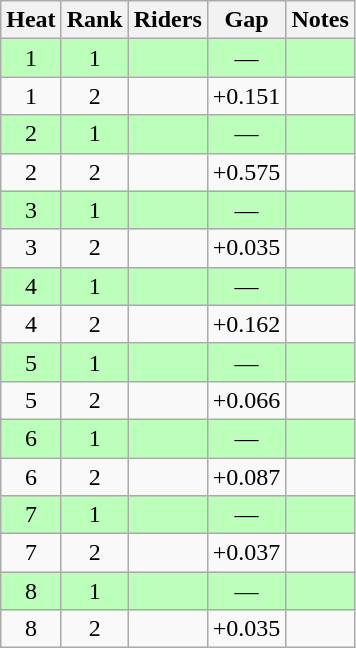<table class="wikitable sortable" style="text-align:center">
<tr>
<th>Heat</th>
<th>Rank</th>
<th>Riders</th>
<th>Gap</th>
<th>Notes</th>
</tr>
<tr bgcolor=bbffbb>
<td>1</td>
<td>1</td>
<td align=left></td>
<td>—</td>
<td></td>
</tr>
<tr>
<td>1</td>
<td>2</td>
<td align=left></td>
<td>+0.151</td>
<td></td>
</tr>
<tr bgcolor=bbffbb>
<td>2</td>
<td>1</td>
<td align=left></td>
<td>—</td>
<td></td>
</tr>
<tr>
<td>2</td>
<td>2</td>
<td align=left></td>
<td>+0.575</td>
<td></td>
</tr>
<tr bgcolor=bbffbb>
<td>3</td>
<td>1</td>
<td align=left></td>
<td>—</td>
<td></td>
</tr>
<tr>
<td>3</td>
<td>2</td>
<td align=left></td>
<td>+0.035</td>
<td></td>
</tr>
<tr bgcolor=bbffbb>
<td>4</td>
<td>1</td>
<td align=left></td>
<td>—</td>
<td></td>
</tr>
<tr>
<td>4</td>
<td>2</td>
<td align=left></td>
<td>+0.162</td>
<td></td>
</tr>
<tr bgcolor=bbffbb>
<td>5</td>
<td>1</td>
<td align=left></td>
<td>—</td>
<td></td>
</tr>
<tr>
<td>5</td>
<td>2</td>
<td align=left></td>
<td>+0.066</td>
<td></td>
</tr>
<tr bgcolor=bbffbb>
<td>6</td>
<td>1</td>
<td align=left></td>
<td>—</td>
<td></td>
</tr>
<tr>
<td>6</td>
<td>2</td>
<td align=left></td>
<td>+0.087</td>
<td></td>
</tr>
<tr bgcolor=bbffbb>
<td>7</td>
<td>1</td>
<td align=left></td>
<td>—</td>
<td></td>
</tr>
<tr>
<td>7</td>
<td>2</td>
<td align=left></td>
<td>+0.037</td>
<td></td>
</tr>
<tr bgcolor=bbffbb>
<td>8</td>
<td>1</td>
<td align=left></td>
<td>—</td>
<td></td>
</tr>
<tr>
<td>8</td>
<td>2</td>
<td align=left></td>
<td>+0.035</td>
<td></td>
</tr>
</table>
